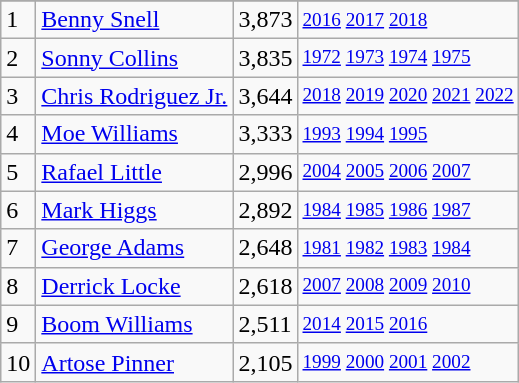<table class="wikitable">
<tr>
</tr>
<tr>
<td>1</td>
<td><a href='#'>Benny Snell</a></td>
<td>3,873</td>
<td style="font-size:80%;"><a href='#'>2016</a> <a href='#'>2017</a> <a href='#'>2018</a></td>
</tr>
<tr>
<td>2</td>
<td><a href='#'>Sonny Collins</a></td>
<td>3,835</td>
<td style="font-size:80%;"><a href='#'>1972</a> <a href='#'>1973</a> <a href='#'>1974</a> <a href='#'>1975</a></td>
</tr>
<tr>
<td>3</td>
<td><a href='#'>Chris Rodriguez Jr.</a></td>
<td>3,644</td>
<td style="font-size:80%;"><a href='#'>2018</a> <a href='#'>2019</a> <a href='#'>2020</a> <a href='#'>2021</a> <a href='#'>2022</a></td>
</tr>
<tr>
<td>4</td>
<td><a href='#'>Moe Williams</a></td>
<td>3,333</td>
<td style="font-size:80%;"><a href='#'>1993</a> <a href='#'>1994</a> <a href='#'>1995</a></td>
</tr>
<tr>
<td>5</td>
<td><a href='#'>Rafael Little</a></td>
<td>2,996</td>
<td style="font-size:80%;"><a href='#'>2004</a> <a href='#'>2005</a> <a href='#'>2006</a> <a href='#'>2007</a></td>
</tr>
<tr>
<td>6</td>
<td><a href='#'>Mark Higgs</a></td>
<td>2,892</td>
<td style="font-size:80%;"><a href='#'>1984</a> <a href='#'>1985</a> <a href='#'>1986</a> <a href='#'>1987</a></td>
</tr>
<tr>
<td>7</td>
<td><a href='#'>George Adams</a></td>
<td>2,648</td>
<td style="font-size:80%;"><a href='#'>1981</a> <a href='#'>1982</a> <a href='#'>1983</a> <a href='#'>1984</a></td>
</tr>
<tr>
<td>8</td>
<td><a href='#'>Derrick Locke</a></td>
<td>2,618</td>
<td style="font-size:80%;"><a href='#'>2007</a> <a href='#'>2008</a> <a href='#'>2009</a> <a href='#'>2010</a></td>
</tr>
<tr>
<td>9</td>
<td><a href='#'>Boom Williams</a></td>
<td>2,511</td>
<td style="font-size:80%;"><a href='#'>2014</a> <a href='#'>2015</a> <a href='#'>2016</a></td>
</tr>
<tr>
<td>10</td>
<td><a href='#'>Artose Pinner</a></td>
<td>2,105</td>
<td style="font-size:80%;"><a href='#'>1999</a> <a href='#'>2000</a> <a href='#'>2001</a> <a href='#'>2002</a></td>
</tr>
</table>
